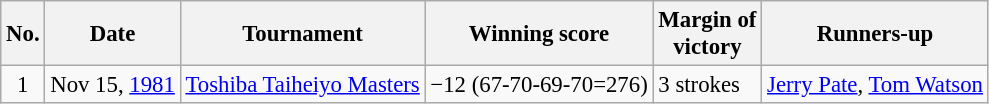<table class="wikitable" style="font-size:95%;">
<tr>
<th>No.</th>
<th>Date</th>
<th>Tournament</th>
<th>Winning score</th>
<th>Margin of<br>victory</th>
<th>Runners-up</th>
</tr>
<tr>
<td align=center>1</td>
<td align=right>Nov 15, <a href='#'>1981</a></td>
<td><a href='#'>Toshiba Taiheiyo Masters</a></td>
<td>−12 (67-70-69-70=276)</td>
<td>3 strokes</td>
<td> <a href='#'>Jerry Pate</a>,  <a href='#'>Tom Watson</a></td>
</tr>
</table>
